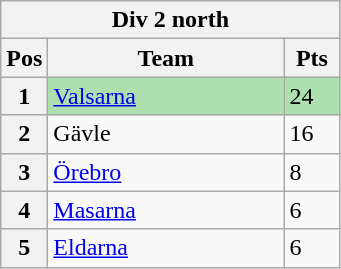<table class="wikitable">
<tr>
<th colspan="3">Div 2 north</th>
</tr>
<tr>
<th width=20>Pos</th>
<th width=150>Team</th>
<th width=30>Pts</th>
</tr>
<tr style="background:#ACE1AF;">
<th>1</th>
<td><a href='#'>Valsarna</a></td>
<td>24</td>
</tr>
<tr>
<th>2</th>
<td>Gävle</td>
<td>16</td>
</tr>
<tr>
<th>3</th>
<td><a href='#'>Örebro</a></td>
<td>8</td>
</tr>
<tr>
<th>4</th>
<td><a href='#'>Masarna</a></td>
<td>6</td>
</tr>
<tr>
<th>5</th>
<td><a href='#'>Eldarna</a></td>
<td>6</td>
</tr>
</table>
